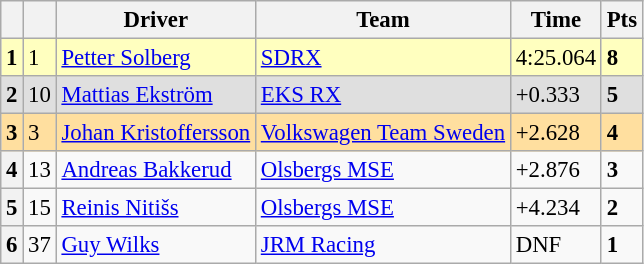<table class=wikitable style="font-size:95%">
<tr>
<th></th>
<th></th>
<th>Driver</th>
<th>Team</th>
<th>Time</th>
<th>Pts</th>
</tr>
<tr>
<th style="background:#ffffbf;">1</th>
<td style="background:#ffffbf;">1</td>
<td style="background:#ffffbf;"> <a href='#'>Petter Solberg</a></td>
<td style="background:#ffffbf;"><a href='#'>SDRX</a></td>
<td style="background:#ffffbf;">4:25.064</td>
<td style="background:#ffffbf;"><strong>8</strong></td>
</tr>
<tr>
<th style="background:#dfdfdf;">2</th>
<td style="background:#dfdfdf;">10</td>
<td style="background:#dfdfdf;"> <a href='#'>Mattias Ekström</a></td>
<td style="background:#dfdfdf;"><a href='#'>EKS RX</a></td>
<td style="background:#dfdfdf;">+0.333</td>
<td style="background:#dfdfdf;"><strong>5</strong></td>
</tr>
<tr>
<th style="background:#ffdf9f;">3</th>
<td style="background:#ffdf9f;">3</td>
<td style="background:#ffdf9f;"> <a href='#'>Johan Kristoffersson</a></td>
<td style="background:#ffdf9f;"><a href='#'>Volkswagen Team Sweden</a></td>
<td style="background:#ffdf9f;">+2.628</td>
<td style="background:#ffdf9f;"><strong>4</strong></td>
</tr>
<tr>
<th>4</th>
<td>13</td>
<td> <a href='#'>Andreas Bakkerud</a></td>
<td><a href='#'>Olsbergs MSE</a></td>
<td>+2.876</td>
<td><strong>3</strong></td>
</tr>
<tr>
<th>5</th>
<td>15</td>
<td> <a href='#'>Reinis Nitišs</a></td>
<td><a href='#'>Olsbergs MSE</a></td>
<td>+4.234</td>
<td><strong>2</strong></td>
</tr>
<tr>
<th>6</th>
<td>37</td>
<td> <a href='#'>Guy Wilks</a></td>
<td><a href='#'>JRM Racing</a></td>
<td>DNF</td>
<td><strong>1</strong></td>
</tr>
</table>
